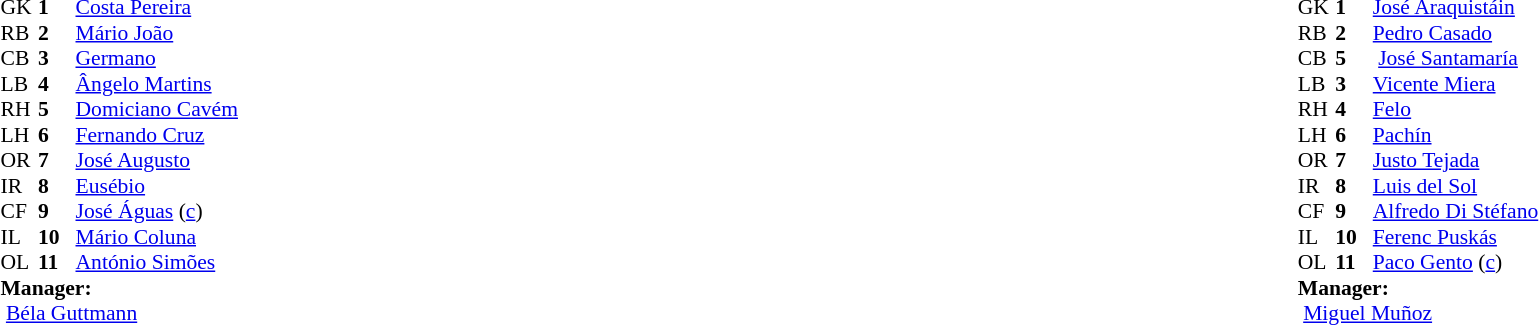<table style="width:100%">
<tr>
<td style="vertical-align:top;width:40%"><br><table style="font-size: 90%" cellspacing="0" cellpadding="0">
<tr>
<th width=25></th>
<th width=25></th>
</tr>
<tr>
<td>GK</td>
<td><strong>1</strong></td>
<td> <a href='#'>Costa Pereira</a></td>
</tr>
<tr>
<td>RB</td>
<td><strong>2</strong></td>
<td> <a href='#'>Mário João</a></td>
</tr>
<tr>
<td>CB</td>
<td><strong>3</strong></td>
<td> <a href='#'>Germano</a></td>
</tr>
<tr>
<td>LB</td>
<td><strong>4</strong></td>
<td> <a href='#'>Ângelo Martins</a></td>
</tr>
<tr>
<td>RH</td>
<td><strong>5</strong></td>
<td> <a href='#'>Domiciano Cavém</a></td>
</tr>
<tr>
<td>LH</td>
<td><strong>6</strong></td>
<td> <a href='#'>Fernando Cruz</a></td>
</tr>
<tr>
<td>OR</td>
<td><strong>7</strong></td>
<td> <a href='#'>José Augusto</a></td>
</tr>
<tr>
<td>IR</td>
<td><strong>8</strong></td>
<td> <a href='#'>Eusébio</a></td>
</tr>
<tr>
<td>CF</td>
<td><strong>9</strong></td>
<td> <a href='#'>José Águas</a> (<a href='#'>c</a>)</td>
</tr>
<tr>
<td>IL</td>
<td><strong>10</strong></td>
<td> <a href='#'>Mário Coluna</a></td>
</tr>
<tr>
<td>OL</td>
<td><strong>11</strong></td>
<td> <a href='#'>António Simões</a></td>
</tr>
<tr>
<td colspan=3><strong>Manager:</strong></td>
</tr>
<tr>
<td colspan=4> <a href='#'>Béla Guttmann</a></td>
</tr>
</table>
</td>
<td valign="top"></td>
<td style="vertical-align:top;width:50%"><br><table cellspacing="0" cellpadding="0" style="font-size:90%;margin:auto">
<tr>
<th width=25></th>
<th width=25></th>
</tr>
<tr>
<td>GK</td>
<td><strong>1</strong></td>
<td> <a href='#'>José Araquistáin</a></td>
</tr>
<tr>
<td>RB</td>
<td><strong>2</strong></td>
<td> <a href='#'>Pedro Casado</a></td>
</tr>
<tr>
<td>CB</td>
<td><strong>5</strong></td>
<td> <a href='#'>José Santamaría</a></td>
</tr>
<tr>
<td>LB</td>
<td><strong>3</strong></td>
<td> <a href='#'>Vicente Miera</a></td>
</tr>
<tr>
<td>RH</td>
<td><strong>4</strong></td>
<td> <a href='#'>Felo</a></td>
</tr>
<tr>
<td>LH</td>
<td><strong>6</strong></td>
<td> <a href='#'>Pachín</a></td>
</tr>
<tr>
<td>OR</td>
<td><strong>7</strong></td>
<td> <a href='#'>Justo Tejada</a></td>
</tr>
<tr>
<td>IR</td>
<td><strong>8</strong></td>
<td> <a href='#'>Luis del Sol</a></td>
</tr>
<tr>
<td>CF</td>
<td><strong>9</strong></td>
<td> <a href='#'>Alfredo Di Stéfano</a></td>
</tr>
<tr>
<td>IL</td>
<td><strong>10</strong></td>
<td> <a href='#'>Ferenc Puskás</a></td>
</tr>
<tr>
<td>OL</td>
<td><strong>11</strong></td>
<td> <a href='#'>Paco Gento</a> (<a href='#'>c</a>)</td>
</tr>
<tr>
<td colspan=3><strong>Manager:</strong></td>
</tr>
<tr>
<td colspan=4> <a href='#'>Miguel Muñoz</a></td>
</tr>
</table>
</td>
</tr>
</table>
